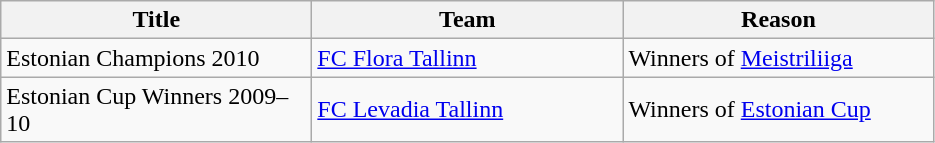<table class="wikitable" style="text-align: left;">
<tr>
<th style="width: 200px;">Title</th>
<th style="width: 200px;">Team</th>
<th style="width: 200px;">Reason</th>
</tr>
<tr>
<td>Estonian Champions 2010</td>
<td><a href='#'>FC Flora Tallinn</a></td>
<td>Winners of <a href='#'>Meistriliiga</a></td>
</tr>
<tr>
<td>Estonian Cup Winners 2009–10</td>
<td><a href='#'>FC Levadia Tallinn</a></td>
<td>Winners of <a href='#'>Estonian Cup</a></td>
</tr>
</table>
